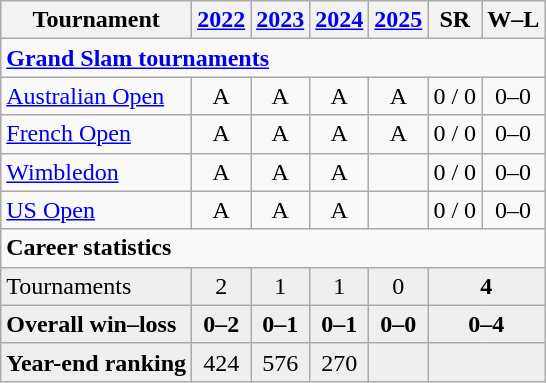<table class=wikitable style=text-align:center>
<tr>
<th>Tournament</th>
<th><a href='#'>2022</a></th>
<th><a href='#'>2023</a></th>
<th><a href='#'>2024</a></th>
<th><a href='#'>2025</a></th>
<th>SR</th>
<th>W–L</th>
</tr>
<tr>
<td colspan="7" align="left"><strong><a href='#'>Grand Slam tournaments</a></strong></td>
</tr>
<tr>
<td align=left><a href='#'>Australian Open</a></td>
<td>A</td>
<td>A</td>
<td>A</td>
<td>A</td>
<td>0 / 0</td>
<td>0–0</td>
</tr>
<tr>
<td align=left><a href='#'>French Open</a></td>
<td>A</td>
<td>A</td>
<td>A</td>
<td>A</td>
<td>0 / 0</td>
<td>0–0</td>
</tr>
<tr>
<td align=left><a href='#'>Wimbledon</a></td>
<td>A</td>
<td>A</td>
<td>A</td>
<td></td>
<td>0 / 0</td>
<td>0–0</td>
</tr>
<tr>
<td align=left><a href='#'>US Open</a></td>
<td>A</td>
<td>A</td>
<td>A</td>
<td></td>
<td>0 / 0</td>
<td>0–0</td>
</tr>
<tr>
<td colspan="7" align="left"><strong>Career statistics</strong></td>
</tr>
<tr bgcolor=efefef>
<td align=left>Tournaments</td>
<td>2</td>
<td>1</td>
<td>1</td>
<td>0</td>
<td colspan="2"><strong>4</strong></td>
</tr>
<tr style=font-weight:bold;background:#efefef>
<td style=text-align:left>Overall win–loss</td>
<td>0–2</td>
<td>0–1</td>
<td>0–1</td>
<td>0–0</td>
<td colspan="2">0–4</td>
</tr>
<tr bgcolor=efefef>
<td align=left><strong>Year-end ranking</strong></td>
<td>424</td>
<td>576</td>
<td>270</td>
<td></td>
<td colspan="2"></td>
</tr>
</table>
